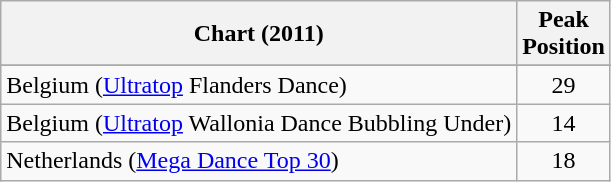<table class="wikitable sortable">
<tr>
<th>Chart (2011)</th>
<th>Peak<br>Position</th>
</tr>
<tr>
</tr>
<tr>
<td>Belgium (<a href='#'>Ultratop</a> Flanders Dance)</td>
<td align=center>29</td>
</tr>
<tr>
<td>Belgium (<a href='#'>Ultratop</a> Wallonia Dance Bubbling Under)</td>
<td align=center>14</td>
</tr>
<tr>
<td>Netherlands (<a href='#'>Mega Dance Top 30</a>)</td>
<td align=center>18</td>
</tr>
</table>
